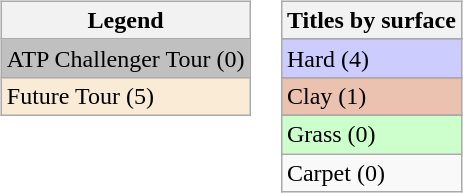<table>
<tr>
<td valign=top align=left><br><table class="wikitable">
<tr>
<th>Legend</th>
</tr>
<tr bgcolor="#c0c0c0">
<td>ATP Challenger Tour (0)</td>
</tr>
<tr bgcolor="#faebd7">
<td>Future Tour (5)</td>
</tr>
</table>
</td>
<td valign=top align=left><br><table class="wikitable">
<tr>
<th>Titles by surface</th>
</tr>
<tr>
</tr>
<tr bgcolor="#CCCCFF">
<td>Hard (4)</td>
</tr>
<tr>
</tr>
<tr bgcolor="#EBC2AF">
<td>Clay (1)</td>
</tr>
<tr>
</tr>
<tr bgcolor="#CCFFCC">
<td>Grass (0)</td>
</tr>
<tr>
<td>Carpet (0)</td>
</tr>
</table>
</td>
</tr>
</table>
